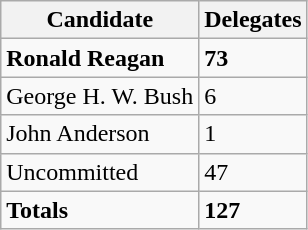<table class="wikitable">
<tr>
<th>Candidate</th>
<th>Delegates</th>
</tr>
<tr>
<td><strong>Ronald Reagan</strong></td>
<td><strong>73</strong></td>
</tr>
<tr>
<td>George H. W. Bush</td>
<td>6</td>
</tr>
<tr>
<td>John Anderson</td>
<td>1</td>
</tr>
<tr>
<td>Uncommitted</td>
<td>47</td>
</tr>
<tr>
<td><strong>Totals</strong></td>
<td><strong>127</strong></td>
</tr>
</table>
